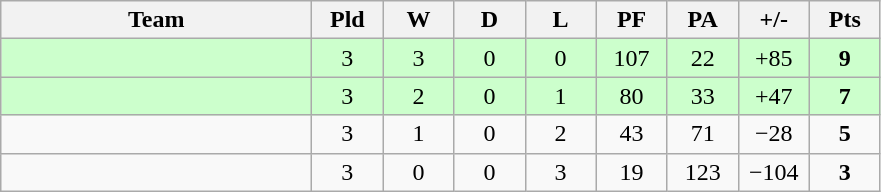<table class="wikitable" style="text-align: center;">
<tr>
<th width="200">Team</th>
<th width="40">Pld</th>
<th width="40">W</th>
<th width="40">D</th>
<th width="40">L</th>
<th width="40">PF</th>
<th width="40">PA</th>
<th width="40">+/-</th>
<th width="40">Pts</th>
</tr>
<tr bgcolor=ccffcc>
<td align=left></td>
<td>3</td>
<td>3</td>
<td>0</td>
<td>0</td>
<td>107</td>
<td>22</td>
<td>+85</td>
<td><strong>9</strong></td>
</tr>
<tr bgcolor=ccffcc>
<td align=left></td>
<td>3</td>
<td>2</td>
<td>0</td>
<td>1</td>
<td>80</td>
<td>33</td>
<td>+47</td>
<td><strong>7</strong></td>
</tr>
<tr>
<td align=left></td>
<td>3</td>
<td>1</td>
<td>0</td>
<td>2</td>
<td>43</td>
<td>71</td>
<td>−28</td>
<td><strong>5</strong></td>
</tr>
<tr>
<td align=left></td>
<td>3</td>
<td>0</td>
<td>0</td>
<td>3</td>
<td>19</td>
<td>123</td>
<td>−104</td>
<td><strong>3</strong></td>
</tr>
</table>
